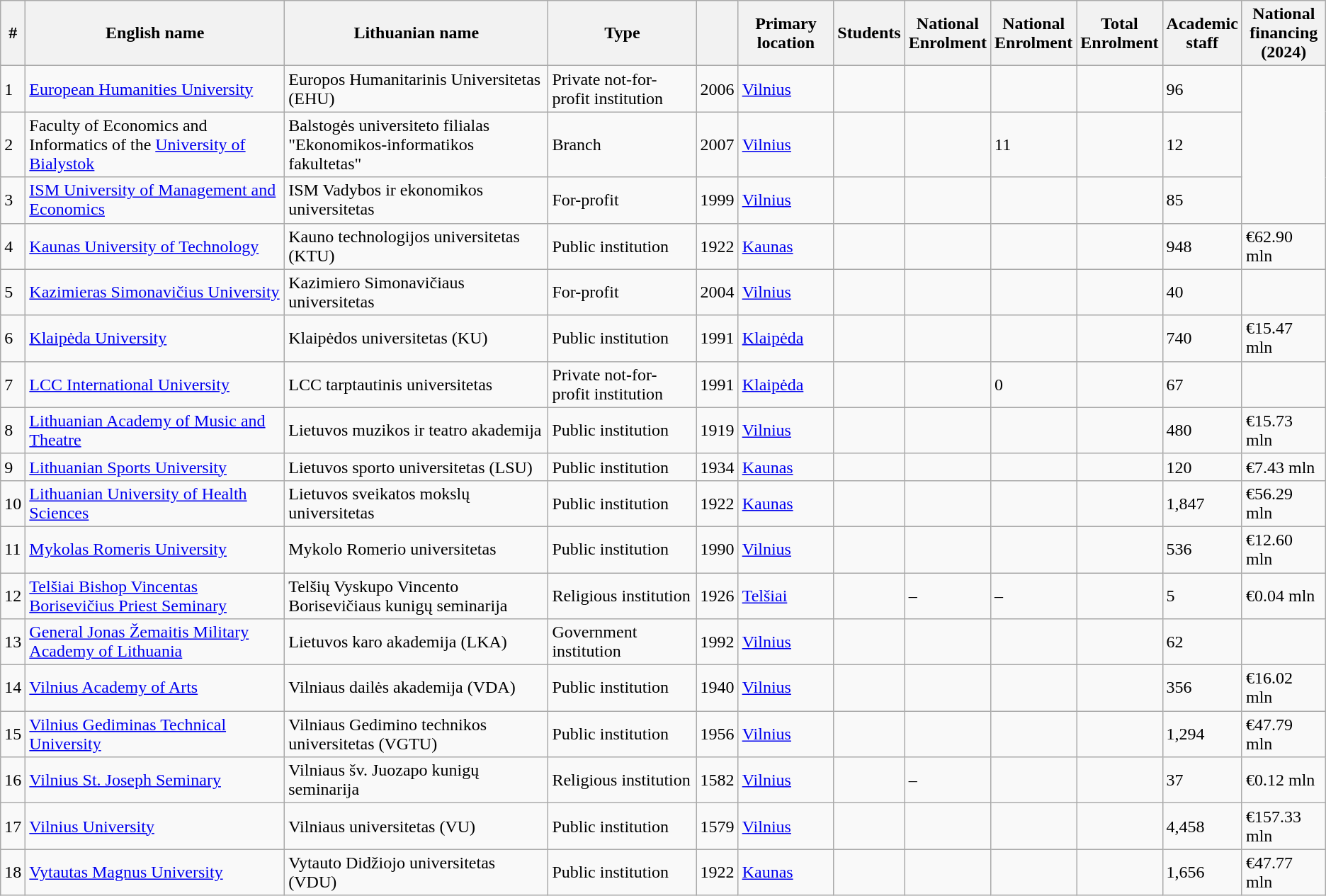<table class="sortable wikitable">
<tr>
<th>#</th>
<th>English name</th>
<th>Lithuanian name</th>
<th>Type</th>
<th></th>
<th>Primary location</th>
<th>Students<br></th>
<th>National<br>Enrolment<br></th>
<th>National<br>Enrolment<br></th>
<th>Total<br>Enrolment<br></th>
<th>Academic<br>staff<br></th>
<th>National<br>financing<br>(2024)</th>
</tr>
<tr>
<td>1</td>
<td><a href='#'>European Humanities University</a></td>
<td>Europos Humanitarinis Universitetas (EHU)</td>
<td>Private not-for-profit institution</td>
<td>2006</td>
<td><a href='#'>Vilnius</a></td>
<td></td>
<td> </td>
<td></td>
<td></td>
<td>96</td>
<td rowspan=3></td>
</tr>
<tr>
<td>2</td>
<td>Faculty of Economics and Informatics of the <a href='#'>University of Bialystok</a></td>
<td>Balstogės universiteto filialas "Ekonomikos-informatikos fakultetas"</td>
<td>Branch</td>
<td>2007</td>
<td><a href='#'>Vilnius</a></td>
<td></td>
<td> </td>
<td>11</td>
<td></td>
<td>12</td>
</tr>
<tr>
<td>3</td>
<td><a href='#'>ISM University of Management and Economics</a></td>
<td>ISM Vadybos ir ekonomikos universitetas</td>
<td>For-profit</td>
<td>1999</td>
<td><a href='#'>Vilnius</a></td>
<td></td>
<td> </td>
<td></td>
<td></td>
<td>85</td>
</tr>
<tr>
<td>4</td>
<td><a href='#'>Kaunas University of Technology</a></td>
<td>Kauno technologijos universitetas (KTU)</td>
<td>Public institution</td>
<td>1922</td>
<td><a href='#'>Kaunas</a></td>
<td></td>
<td> </td>
<td></td>
<td></td>
<td>948</td>
<td>€62.90 mln</td>
</tr>
<tr>
<td>5</td>
<td><a href='#'>Kazimieras Simonavičius University</a></td>
<td>Kazimiero Simonavičiaus universitetas</td>
<td>For-profit</td>
<td>2004</td>
<td><a href='#'>Vilnius</a></td>
<td></td>
<td> </td>
<td></td>
<td></td>
<td>40</td>
<td></td>
</tr>
<tr>
<td>6</td>
<td><a href='#'>Klaipėda University</a></td>
<td>Klaipėdos universitetas (KU)</td>
<td>Public institution</td>
<td>1991</td>
<td><a href='#'>Klaipėda</a></td>
<td></td>
<td> </td>
<td></td>
<td></td>
<td>740</td>
<td>€15.47 mln</td>
</tr>
<tr>
<td>7</td>
<td><a href='#'>LCC International University</a></td>
<td>LCC tarptautinis universitetas</td>
<td>Private not-for-profit institution</td>
<td>1991</td>
<td><a href='#'>Klaipėda</a></td>
<td></td>
<td> </td>
<td>0</td>
<td></td>
<td>67</td>
<td></td>
</tr>
<tr>
<td>8</td>
<td><a href='#'>Lithuanian Academy of Music and Theatre</a></td>
<td>Lietuvos muzikos ir teatro akademija</td>
<td>Public institution</td>
<td>1919</td>
<td><a href='#'>Vilnius</a></td>
<td></td>
<td> </td>
<td></td>
<td></td>
<td>480</td>
<td>€15.73 mln</td>
</tr>
<tr>
<td>9</td>
<td><a href='#'>Lithuanian Sports University</a></td>
<td>Lietuvos sporto universitetas (LSU)</td>
<td>Public institution</td>
<td>1934</td>
<td><a href='#'>Kaunas</a></td>
<td></td>
<td> </td>
<td></td>
<td></td>
<td>120</td>
<td>€7.43 mln</td>
</tr>
<tr>
<td>10</td>
<td><a href='#'>Lithuanian University of Health Sciences</a></td>
<td>Lietuvos sveikatos mokslų universitetas</td>
<td>Public institution</td>
<td>1922</td>
<td><a href='#'>Kaunas</a></td>
<td></td>
<td> </td>
<td></td>
<td></td>
<td>1,847</td>
<td>€56.29 mln</td>
</tr>
<tr>
<td>11</td>
<td><a href='#'>Mykolas Romeris University</a></td>
<td>Mykolo Romerio universitetas</td>
<td>Public institution</td>
<td>1990</td>
<td><a href='#'>Vilnius</a></td>
<td></td>
<td> </td>
<td></td>
<td></td>
<td>536</td>
<td>€12.60 mln</td>
</tr>
<tr>
<td>12</td>
<td><a href='#'>Telšiai Bishop Vincentas Borisevičius Priest Seminary</a></td>
<td>Telšių Vyskupo Vincento Borisevičiaus kunigų seminarija</td>
<td>Religious institution</td>
<td>1926</td>
<td><a href='#'>Telšiai</a></td>
<td></td>
<td>–</td>
<td>–</td>
<td></td>
<td>5</td>
<td>€0.04 mln</td>
</tr>
<tr>
<td>13</td>
<td><a href='#'>General Jonas Žemaitis Military Academy of Lithuania</a></td>
<td>Lietuvos karo akademija (LKA)</td>
<td>Government institution</td>
<td>1992</td>
<td><a href='#'>Vilnius</a></td>
<td></td>
<td> </td>
<td></td>
<td></td>
<td>62</td>
</tr>
<tr>
<td>14</td>
<td><a href='#'>Vilnius Academy of Arts</a></td>
<td>Vilniaus dailės akademija (VDA)</td>
<td>Public institution</td>
<td>1940</td>
<td><a href='#'>Vilnius</a></td>
<td></td>
<td> </td>
<td></td>
<td></td>
<td>356</td>
<td>€16.02 mln</td>
</tr>
<tr>
<td>15</td>
<td><a href='#'>Vilnius Gediminas Technical University</a></td>
<td>Vilniaus Gedimino technikos universitetas (VGTU)</td>
<td>Public institution</td>
<td>1956</td>
<td><a href='#'>Vilnius</a></td>
<td></td>
<td> </td>
<td></td>
<td></td>
<td>1,294</td>
<td>€47.79 mln</td>
</tr>
<tr>
<td>16</td>
<td><a href='#'>Vilnius St. Joseph Seminary</a></td>
<td>Vilniaus šv. Juozapo kunigų seminarija</td>
<td>Religious institution</td>
<td>1582</td>
<td><a href='#'>Vilnius</a></td>
<td></td>
<td>–</td>
<td></td>
<td></td>
<td>37</td>
<td>€0.12 mln</td>
</tr>
<tr>
<td>17</td>
<td><a href='#'>Vilnius University</a></td>
<td>Vilniaus universitetas (VU)</td>
<td>Public institution</td>
<td>1579</td>
<td><a href='#'>Vilnius</a></td>
<td></td>
<td> </td>
<td></td>
<td></td>
<td>4,458</td>
<td>€157.33 mln</td>
</tr>
<tr>
<td>18</td>
<td><a href='#'>Vytautas Magnus University</a></td>
<td>Vytauto Didžiojo universitetas (VDU)</td>
<td>Public institution</td>
<td>1922</td>
<td><a href='#'>Kaunas</a></td>
<td></td>
<td> </td>
<td></td>
<td></td>
<td>1,656</td>
<td>€47.77 mln</td>
</tr>
</table>
